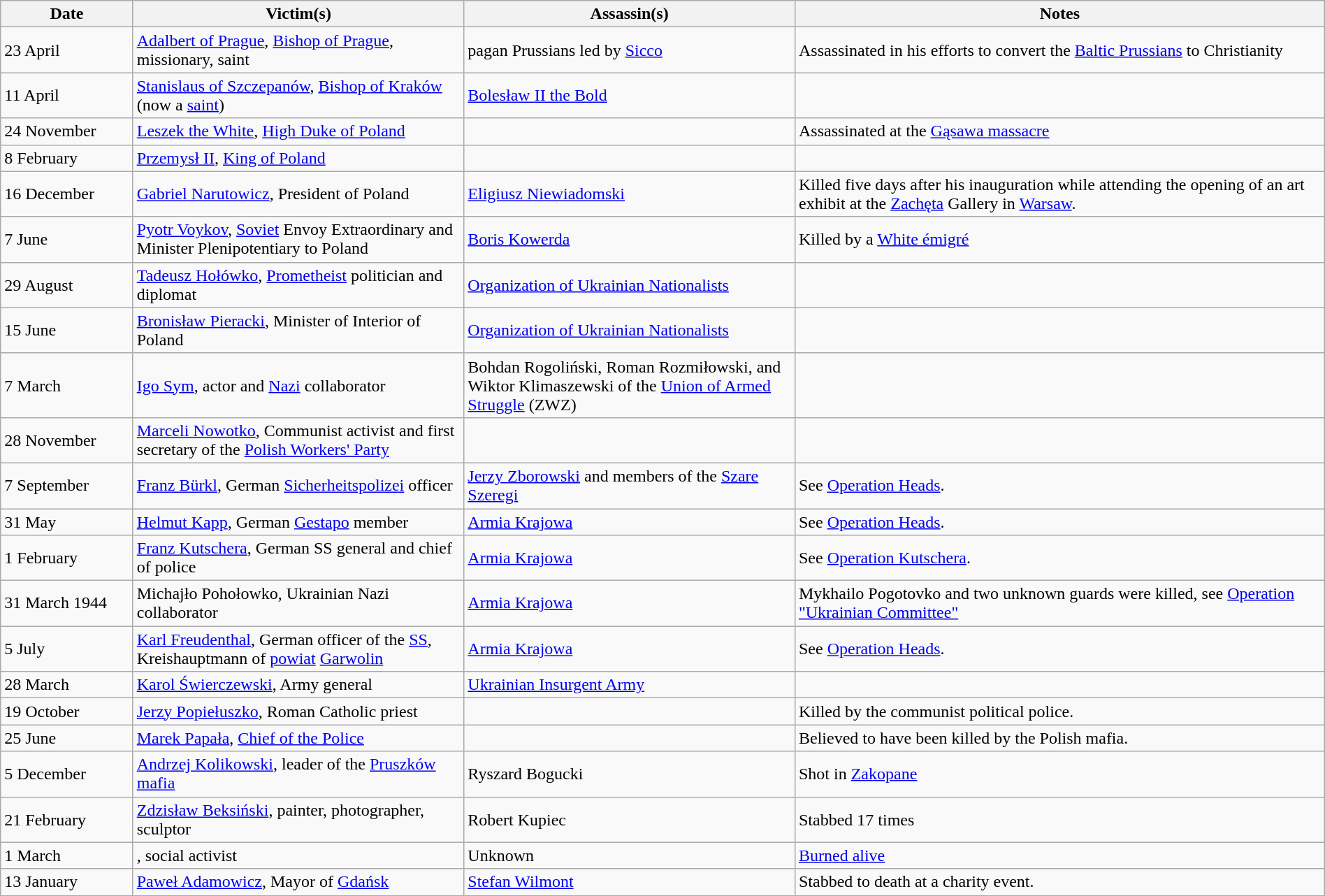<table class="wikitable sortable" style="width:100%">
<tr>
<th style="width:10%">Date</th>
<th style="width:25%">Victim(s)</th>
<th style="width:25%">Assassin(s)</th>
<th style="width:40%">Notes</th>
</tr>
<tr>
<td>23 April </td>
<td><a href='#'>Adalbert of Prague</a>, <a href='#'>Bishop of Prague</a>, missionary, saint</td>
<td>pagan Prussians led by <a href='#'>Sicco</a></td>
<td>Assassinated in his efforts to convert the <a href='#'>Baltic Prussians</a> to Christianity</td>
</tr>
<tr>
<td>11 April </td>
<td><a href='#'>Stanislaus of Szczepanów</a>, <a href='#'>Bishop of Kraków</a> (now a <a href='#'>saint</a>)</td>
<td><a href='#'>Bolesław II the Bold</a></td>
<td></td>
</tr>
<tr>
<td>24 November </td>
<td><a href='#'>Leszek the White</a>, <a href='#'>High Duke of Poland</a></td>
<td></td>
<td>Assassinated at the <a href='#'>Gąsawa massacre</a></td>
</tr>
<tr>
<td>8 February </td>
<td><a href='#'>Przemysł II</a>, <a href='#'>King of Poland</a></td>
<td></td>
<td></td>
</tr>
<tr>
<td>16 December </td>
<td><a href='#'>Gabriel Narutowicz</a>, President of Poland</td>
<td><a href='#'>Eligiusz Niewiadomski</a></td>
<td>Killed five days after his inauguration while attending the opening of an art exhibit at the <a href='#'>Zachęta</a> Gallery in <a href='#'>Warsaw</a>.</td>
</tr>
<tr>
<td>7 June </td>
<td><a href='#'>Pyotr Voykov</a>, <a href='#'>Soviet</a> Envoy Extraordinary and Minister Plenipotentiary to Poland</td>
<td><a href='#'>Boris Kowerda</a></td>
<td>Killed by a <a href='#'>White émigré</a></td>
</tr>
<tr>
<td>29 August </td>
<td><a href='#'>Tadeusz Hołówko</a>, <a href='#'>Prometheist</a> politician and diplomat</td>
<td><a href='#'>Organization of Ukrainian Nationalists</a></td>
<td></td>
</tr>
<tr>
<td>15 June </td>
<td><a href='#'>Bronisław Pieracki</a>, Minister of Interior of Poland</td>
<td><a href='#'>Organization of Ukrainian Nationalists</a></td>
<td></td>
</tr>
<tr>
<td>7 March </td>
<td><a href='#'>Igo Sym</a>, actor and <a href='#'>Nazi</a> collaborator</td>
<td>Bohdan Rogoliński, Roman Rozmiłowski, and Wiktor Klimaszewski of the <a href='#'>Union of Armed Struggle</a> (ZWZ)</td>
<td></td>
</tr>
<tr>
<td>28 November </td>
<td><a href='#'>Marceli Nowotko</a>, Communist activist and first secretary of the <a href='#'>Polish Workers' Party</a></td>
<td></td>
<td></td>
</tr>
<tr>
<td>7 September </td>
<td><a href='#'>Franz Bürkl</a>, German <a href='#'>Sicherheitspolizei</a> officer</td>
<td><a href='#'>Jerzy Zborowski</a> and members of the <a href='#'>Szare Szeregi</a></td>
<td>See <a href='#'>Operation Heads</a>.</td>
</tr>
<tr>
<td>31 May </td>
<td><a href='#'>Helmut Kapp</a>, German <a href='#'>Gestapo</a> member</td>
<td><a href='#'>Armia Krajowa</a></td>
<td>See <a href='#'>Operation Heads</a>.</td>
</tr>
<tr>
<td>1 February </td>
<td><a href='#'>Franz Kutschera</a>, German SS general and chief of police</td>
<td><a href='#'>Armia Krajowa</a></td>
<td>See <a href='#'>Operation Kutschera</a>.</td>
</tr>
<tr>
<td>31 March 1944</td>
<td>Michajło Pohołowko, Ukrainian Nazi collaborator</td>
<td><a href='#'>Armia Krajowa</a></td>
<td>Mykhailo Pogotovko and two unknown guards were killed, see <a href='#'>Operation "Ukrainian Committee"</a></td>
</tr>
<tr>
<td>5 July </td>
<td><a href='#'>Karl Freudenthal</a>, German officer of the <a href='#'>SS</a>, Kreishauptmann of <a href='#'>powiat</a> <a href='#'>Garwolin</a></td>
<td><a href='#'>Armia Krajowa</a></td>
<td>See <a href='#'>Operation Heads</a>.</td>
</tr>
<tr>
<td>28 March </td>
<td><a href='#'>Karol Świerczewski</a>, Army general</td>
<td><a href='#'>Ukrainian Insurgent Army</a></td>
<td></td>
</tr>
<tr>
<td>19 October </td>
<td><a href='#'>Jerzy Popiełuszko</a>, Roman Catholic priest</td>
<td></td>
<td>Killed by the communist political police.</td>
</tr>
<tr>
<td>25 June </td>
<td><a href='#'>Marek Papała</a>, <a href='#'>Chief of the Police</a></td>
<td></td>
<td>Believed to have been killed by the Polish mafia.</td>
</tr>
<tr>
<td>5 December </td>
<td><a href='#'>Andrzej Kolikowski</a>, leader of the <a href='#'>Pruszków mafia</a></td>
<td>Ryszard Bogucki</td>
<td>Shot in <a href='#'>Zakopane</a></td>
</tr>
<tr>
<td>21 February </td>
<td><a href='#'>Zdzisław Beksiński</a>, painter, photographer, sculptor</td>
<td>Robert Kupiec</td>
<td>Stabbed 17 times</td>
</tr>
<tr>
<td>1 March </td>
<td>, social activist</td>
<td>Unknown</td>
<td><a href='#'>Burned alive</a></td>
</tr>
<tr>
<td>13 January </td>
<td><a href='#'>Paweł Adamowicz</a>, Mayor of <a href='#'>Gdańsk</a></td>
<td><a href='#'>Stefan Wilmont</a></td>
<td>Stabbed to death at a charity event.</td>
</tr>
</table>
